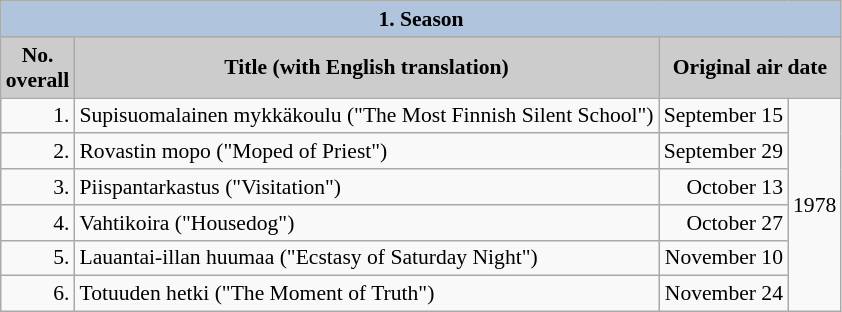<table class="wikitable" style="font-size:90%">
<tr>
<th colspan=4 style="background:#B0C4DE;">1. Season</th>
</tr>
<tr>
<th style="background:#ccc;">No.<br>overall</th>
<th style="background:#ccc;">Title (with English translation)</th>
<th style="background:#ccc;" colspan=2>Original air date</th>
</tr>
<tr>
<td align=right>1.</td>
<td>Supisuomalainen mykkäkoulu ("The Most Finnish Silent School")</td>
<td align=right>September 15</td>
<td rowspan=6>1978</td>
</tr>
<tr>
<td align=right>2.</td>
<td>Rovastin mopo ("Moped of Priest")</td>
<td align=right>September 29</td>
</tr>
<tr>
<td align=right>3.</td>
<td>Piispantarkastus ("Visitation")</td>
<td align=right>October 13</td>
</tr>
<tr>
<td align=right>4.</td>
<td>Vahtikoira ("Housedog")</td>
<td align=right>October 27</td>
</tr>
<tr>
<td align=right>5.</td>
<td>Lauantai-illan huumaa ("Ecstasy of Saturday Night")</td>
<td align=right>November 10</td>
</tr>
<tr>
<td align=right>6.</td>
<td>Totuuden hetki ("The Moment of Truth")</td>
<td align=right>November 24</td>
</tr>
</table>
